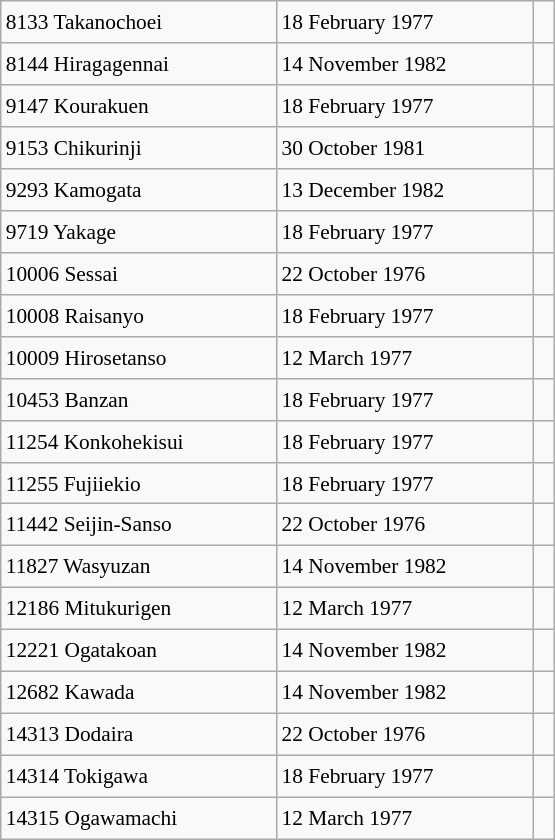<table class="wikitable" style="font-size: 89%; float: left; width: 26em; margin-right: 1em; height: 560px">
<tr>
<td>8133 Takanochoei</td>
<td>18 February 1977</td>
<td> </td>
</tr>
<tr>
<td>8144 Hiragagennai</td>
<td>14 November 1982</td>
<td> </td>
</tr>
<tr>
<td>9147 Kourakuen</td>
<td>18 February 1977</td>
<td> </td>
</tr>
<tr>
<td>9153 Chikurinji</td>
<td>30 October 1981</td>
<td> </td>
</tr>
<tr>
<td>9293 Kamogata</td>
<td>13 December 1982</td>
<td> </td>
</tr>
<tr>
<td>9719 Yakage</td>
<td>18 February 1977</td>
<td> </td>
</tr>
<tr>
<td>10006 Sessai</td>
<td>22 October 1976</td>
<td> </td>
</tr>
<tr>
<td>10008 Raisanyo</td>
<td>18 February 1977</td>
<td> </td>
</tr>
<tr>
<td>10009 Hirosetanso</td>
<td>12 March 1977</td>
<td> </td>
</tr>
<tr>
<td>10453 Banzan</td>
<td>18 February 1977</td>
<td> </td>
</tr>
<tr>
<td>11254 Konkohekisui</td>
<td>18 February 1977</td>
<td> </td>
</tr>
<tr>
<td>11255 Fujiiekio</td>
<td>18 February 1977</td>
<td> </td>
</tr>
<tr>
<td>11442 Seijin-Sanso</td>
<td>22 October 1976</td>
<td> </td>
</tr>
<tr>
<td>11827 Wasyuzan</td>
<td>14 November 1982</td>
<td> </td>
</tr>
<tr>
<td>12186 Mitukurigen</td>
<td>12 March 1977</td>
<td> </td>
</tr>
<tr>
<td>12221 Ogatakoan</td>
<td>14 November 1982</td>
<td> </td>
</tr>
<tr>
<td>12682 Kawada</td>
<td>14 November 1982</td>
<td> </td>
</tr>
<tr>
<td>14313 Dodaira</td>
<td>22 October 1976</td>
<td> </td>
</tr>
<tr>
<td>14314 Tokigawa</td>
<td>18 February 1977</td>
<td> </td>
</tr>
<tr>
<td>14315 Ogawamachi</td>
<td>12 March 1977</td>
<td> </td>
</tr>
</table>
